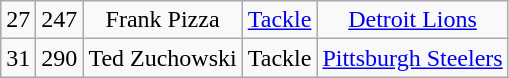<table class="wikitable" style="text-align:center">
<tr>
<td>27</td>
<td>247</td>
<td>Frank Pizza</td>
<td><a href='#'>Tackle</a></td>
<td><a href='#'>Detroit Lions</a></td>
</tr>
<tr>
<td>31</td>
<td>290</td>
<td>Ted Zuchowski</td>
<td>Tackle</td>
<td><a href='#'>Pittsburgh Steelers</a></td>
</tr>
</table>
